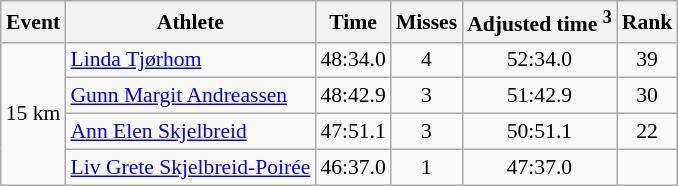<table class="wikitable" style="font-size:90%">
<tr>
<th>Event</th>
<th>Athlete</th>
<th>Time</th>
<th>Misses</th>
<th>Adjusted time <sup>3</sup></th>
<th>Rank</th>
</tr>
<tr>
<td rowspan="4">15 km</td>
<td><a href='#'>Linda Tjørhom</a></td>
<td align="center">48:34.0</td>
<td align="center">4</td>
<td align="center">52:34.0</td>
<td align="center">39</td>
</tr>
<tr>
<td><a href='#'>Gunn Margit Andreassen</a></td>
<td align="center">48:42.9</td>
<td align="center">3</td>
<td align="center">51:42.9</td>
<td align="center">30</td>
</tr>
<tr>
<td><a href='#'>Ann Elen Skjelbreid</a></td>
<td align="center">47:51.1</td>
<td align="center">3</td>
<td align="center">50:51.1</td>
<td align="center">22</td>
</tr>
<tr>
<td><a href='#'>Liv Grete Skjelbreid-Poirée</a></td>
<td align="center">46:37.0</td>
<td align="center">1</td>
<td align="center">47:37.0</td>
<td align="center"></td>
</tr>
</table>
